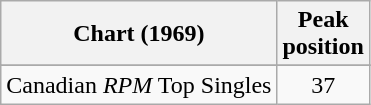<table class="wikitable sortable">
<tr>
<th align="left">Chart (1969)</th>
<th align="center">Peak<br>position</th>
</tr>
<tr>
</tr>
<tr>
<td align="left">Canadian <em>RPM</em> Top Singles</td>
<td align="center">37</td>
</tr>
</table>
